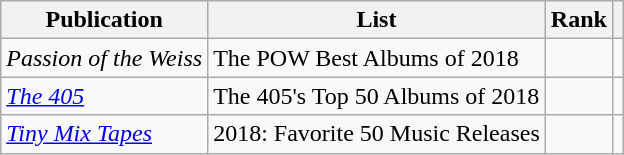<table class="sortable wikitable">
<tr>
<th>Publication</th>
<th>List</th>
<th>Rank</th>
<th class="unsortable"></th>
</tr>
<tr>
<td><em>Passion of the Weiss</em></td>
<td>The POW Best Albums of 2018</td>
<td></td>
<td></td>
</tr>
<tr>
<td><em><a href='#'>The 405</a></em></td>
<td>The 405's Top 50 Albums of 2018</td>
<td></td>
<td></td>
</tr>
<tr>
<td><em><a href='#'>Tiny Mix Tapes</a></em></td>
<td>2018: Favorite 50 Music Releases</td>
<td></td>
<td></td>
</tr>
</table>
